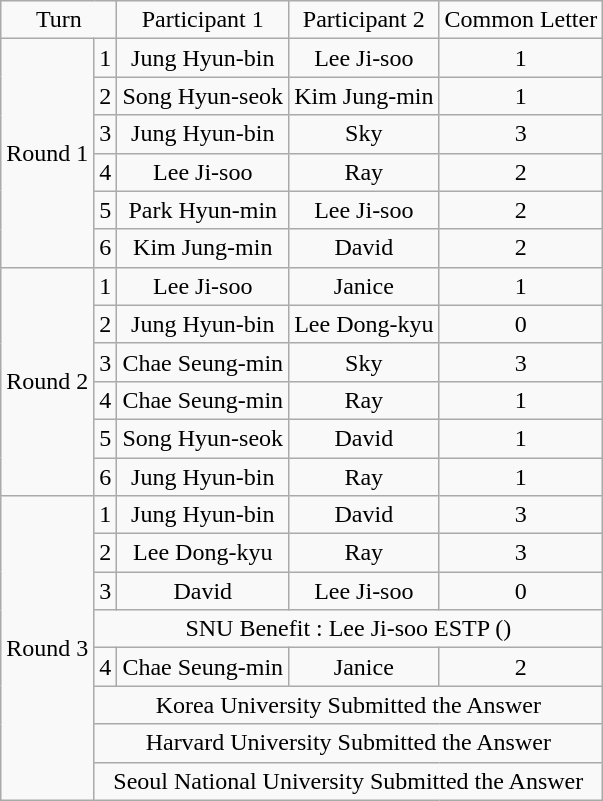<table class="wikitable" style="text-align:center">
<tr>
<td colspan="2">Turn</td>
<td>Participant 1</td>
<td>Participant 2</td>
<td>Common Letter</td>
</tr>
<tr>
<td rowspan="6">Round 1</td>
<td>1</td>
<td>Jung Hyun-bin</td>
<td>Lee Ji-soo</td>
<td>1</td>
</tr>
<tr>
<td>2</td>
<td>Song Hyun-seok</td>
<td>Kim Jung-min</td>
<td>1</td>
</tr>
<tr>
<td>3</td>
<td>Jung Hyun-bin</td>
<td>Sky</td>
<td>3</td>
</tr>
<tr>
<td>4</td>
<td>Lee Ji-soo</td>
<td>Ray</td>
<td>2</td>
</tr>
<tr>
<td>5</td>
<td>Park Hyun-min</td>
<td>Lee Ji-soo</td>
<td>2</td>
</tr>
<tr>
<td>6</td>
<td>Kim Jung-min</td>
<td>David</td>
<td>2</td>
</tr>
<tr>
<td rowspan="6">Round 2</td>
<td>1</td>
<td>Lee Ji-soo</td>
<td>Janice</td>
<td>1</td>
</tr>
<tr>
<td>2</td>
<td>Jung Hyun-bin</td>
<td>Lee Dong-kyu</td>
<td>0</td>
</tr>
<tr>
<td>3</td>
<td>Chae Seung-min</td>
<td>Sky</td>
<td>3</td>
</tr>
<tr>
<td>4</td>
<td>Chae Seung-min</td>
<td>Ray</td>
<td>1</td>
</tr>
<tr>
<td>5</td>
<td>Song Hyun-seok</td>
<td>David</td>
<td>1</td>
</tr>
<tr>
<td>6</td>
<td>Jung Hyun-bin</td>
<td>Ray</td>
<td>1</td>
</tr>
<tr>
<td rowspan="8">Round 3</td>
<td>1</td>
<td>Jung Hyun-bin</td>
<td>David</td>
<td>3</td>
</tr>
<tr>
<td>2</td>
<td>Lee Dong-kyu</td>
<td>Ray</td>
<td>3</td>
</tr>
<tr>
<td>3</td>
<td>David</td>
<td>Lee Ji-soo</td>
<td>0</td>
</tr>
<tr>
<td colspan="4">SNU Benefit : Lee Ji-soo ESTP ()</td>
</tr>
<tr>
<td>4</td>
<td>Chae Seung-min</td>
<td>Janice</td>
<td>2</td>
</tr>
<tr>
<td colspan="4">Korea University Submitted the Answer</td>
</tr>
<tr>
<td colspan="4">Harvard University Submitted the Answer</td>
</tr>
<tr>
<td colspan="4">Seoul National University Submitted the Answer</td>
</tr>
</table>
